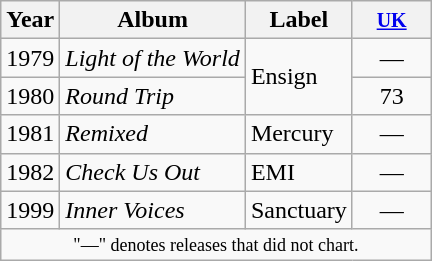<table class="wikitable">
<tr>
<th>Year</th>
<th>Album</th>
<th>Label</th>
<th style="width:45px;"><small><a href='#'>UK</a></small><br></th>
</tr>
<tr>
<td>1979</td>
<td><em>Light of the World</em></td>
<td rowspan="2">Ensign</td>
<td align=center>—</td>
</tr>
<tr>
<td>1980</td>
<td><em>Round Trip</em></td>
<td align=center>73</td>
</tr>
<tr>
<td>1981</td>
<td><em>Remixed</em></td>
<td>Mercury</td>
<td align=center>—</td>
</tr>
<tr>
<td>1982</td>
<td><em>Check Us Out</em></td>
<td>EMI</td>
<td align=center>—</td>
</tr>
<tr>
<td>1999</td>
<td><em>Inner Voices</em></td>
<td>Sanctuary</td>
<td align=center>—</td>
</tr>
<tr>
<td colspan="4" style="text-align:center; font-size:9pt;">"—" denotes releases that did not chart.</td>
</tr>
</table>
